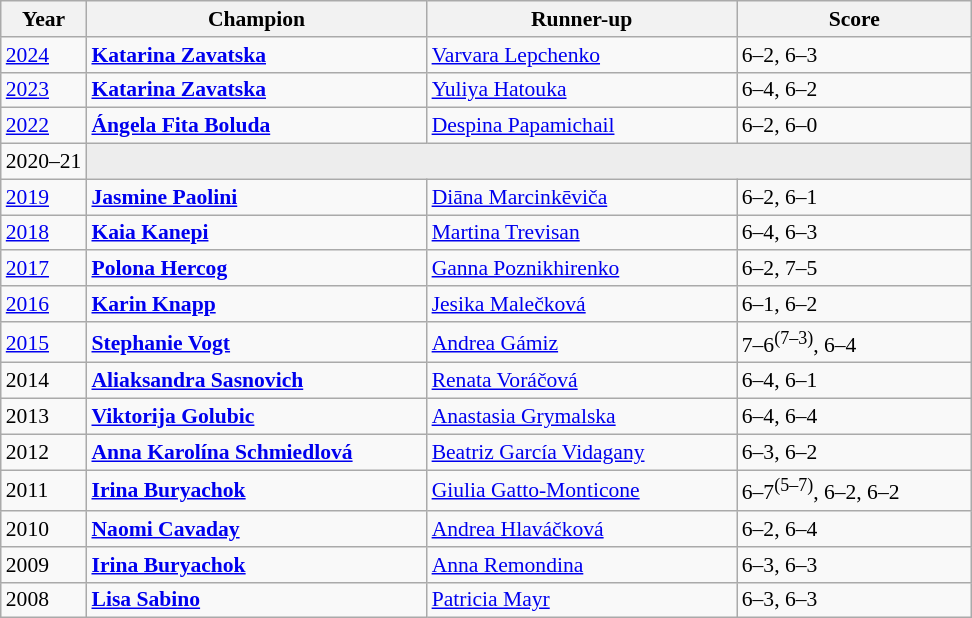<table class="wikitable" style="font-size:90%">
<tr>
<th>Year</th>
<th width="220">Champion</th>
<th width="200">Runner-up</th>
<th width="150">Score</th>
</tr>
<tr>
<td><a href='#'>2024</a></td>
<td> <strong><a href='#'>Katarina Zavatska</a></strong></td>
<td> <a href='#'>Varvara Lepchenko</a></td>
<td>6–2, 6–3</td>
</tr>
<tr>
<td><a href='#'>2023</a></td>
<td> <strong><a href='#'>Katarina Zavatska</a></strong></td>
<td> <a href='#'>Yuliya Hatouka</a></td>
<td>6–4, 6–2</td>
</tr>
<tr>
<td><a href='#'>2022</a></td>
<td> <strong><a href='#'>Ángela Fita Boluda</a></strong></td>
<td> <a href='#'>Despina Papamichail</a></td>
<td>6–2, 6–0</td>
</tr>
<tr>
<td>2020–21</td>
<td colspan=3 bgcolor="#ededed"></td>
</tr>
<tr>
<td><a href='#'>2019</a></td>
<td> <strong><a href='#'>Jasmine Paolini</a></strong></td>
<td> <a href='#'>Diāna Marcinkēviča</a></td>
<td>6–2, 6–1</td>
</tr>
<tr>
<td><a href='#'>2018</a></td>
<td> <strong><a href='#'>Kaia Kanepi</a></strong></td>
<td> <a href='#'>Martina Trevisan</a></td>
<td>6–4, 6–3</td>
</tr>
<tr>
<td><a href='#'>2017</a></td>
<td> <strong><a href='#'>Polona Hercog</a></strong></td>
<td> <a href='#'>Ganna Poznikhirenko</a></td>
<td>6–2, 7–5</td>
</tr>
<tr>
<td><a href='#'>2016</a></td>
<td> <strong><a href='#'>Karin Knapp</a></strong></td>
<td> <a href='#'>Jesika Malečková</a></td>
<td>6–1, 6–2</td>
</tr>
<tr>
<td><a href='#'>2015</a></td>
<td> <strong><a href='#'>Stephanie Vogt</a></strong></td>
<td> <a href='#'>Andrea Gámiz</a></td>
<td>7–6<sup>(7–3)</sup>, 6–4</td>
</tr>
<tr>
<td>2014</td>
<td> <strong><a href='#'>Aliaksandra Sasnovich</a></strong></td>
<td> <a href='#'>Renata Voráčová</a></td>
<td>6–4, 6–1</td>
</tr>
<tr>
<td>2013</td>
<td> <strong><a href='#'>Viktorija Golubic</a></strong></td>
<td> <a href='#'>Anastasia Grymalska</a></td>
<td>6–4, 6–4</td>
</tr>
<tr>
<td>2012</td>
<td> <strong><a href='#'>Anna Karolína Schmiedlová</a></strong></td>
<td> <a href='#'>Beatriz García Vidagany</a></td>
<td>6–3, 6–2</td>
</tr>
<tr>
<td>2011</td>
<td> <strong><a href='#'>Irina Buryachok</a></strong></td>
<td> <a href='#'>Giulia Gatto-Monticone</a></td>
<td>6–7<sup>(5–7)</sup>, 6–2, 6–2</td>
</tr>
<tr>
<td>2010</td>
<td> <strong><a href='#'>Naomi Cavaday</a></strong></td>
<td> <a href='#'>Andrea Hlaváčková</a></td>
<td>6–2, 6–4</td>
</tr>
<tr>
<td>2009</td>
<td> <strong><a href='#'>Irina Buryachok</a></strong></td>
<td> <a href='#'>Anna Remondina</a></td>
<td>6–3, 6–3</td>
</tr>
<tr>
<td>2008</td>
<td> <strong><a href='#'>Lisa Sabino</a></strong></td>
<td> <a href='#'>Patricia Mayr</a></td>
<td>6–3, 6–3</td>
</tr>
</table>
